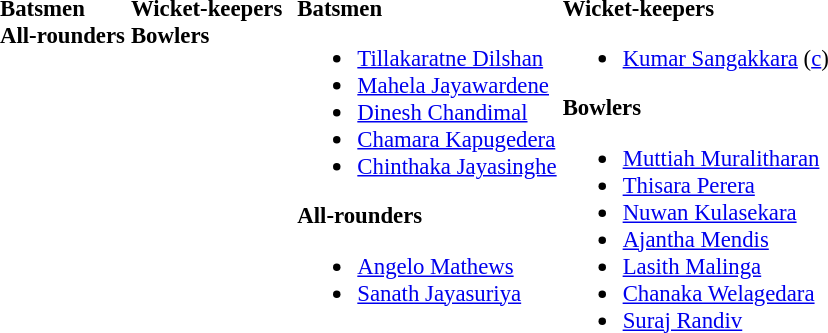<table>
<tr valign="top">
<td><br><table class="toccolours" style="text-align: left;">
<tr>
<th colspan="3" align="center"></th>
</tr>
<tr>
<td style="font-size: 95%;" valign="top"><br><strong>Batsmen</strong><br><strong>All-rounders</strong></td>
<td style="font-size: 95%;" valign="top"><br><strong>Wicket-keepers</strong><br><strong>Bowlers</strong></td>
</tr>
</table>
</td>
<td><br><table class="toccolours" style="text-align: left;">
<tr>
<th colspan="3" align="center"></th>
</tr>
<tr>
<td style="font-size: 95%;" valign="top"><br><strong>Batsmen</strong><ul><li><a href='#'>Tillakaratne Dilshan</a></li><li><a href='#'>Mahela Jayawardene</a></li><li><a href='#'>Dinesh Chandimal</a></li><li><a href='#'>Chamara Kapugedera</a></li><li><a href='#'>Chinthaka Jayasinghe</a></li></ul><strong>All-rounders</strong><ul><li><a href='#'>Angelo Mathews</a></li><li><a href='#'>Sanath Jayasuriya</a></li></ul></td>
<td style="font-size: 95%;" valign="top"><br><strong>Wicket-keepers</strong><ul><li><a href='#'>Kumar Sangakkara</a> (<a href='#'>c</a>)</li></ul><strong>Bowlers</strong><ul><li><a href='#'>Muttiah Muralitharan</a></li><li><a href='#'>Thisara Perera</a></li><li><a href='#'>Nuwan Kulasekara</a></li><li><a href='#'>Ajantha Mendis</a></li><li><a href='#'>Lasith Malinga</a></li><li><a href='#'>Chanaka Welagedara</a></li><li><a href='#'>Suraj Randiv</a></li></ul></td>
</tr>
</table>
</td>
</tr>
</table>
